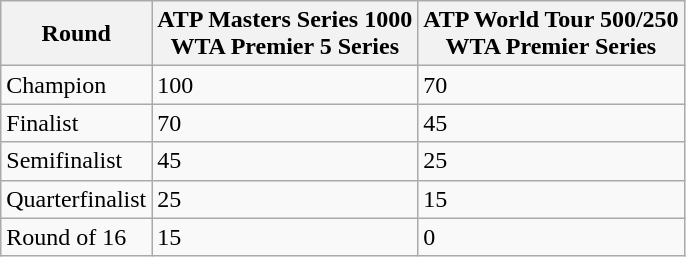<table class="wikitable">
<tr>
<th>Round</th>
<th>ATP Masters Series 1000<br> WTA Premier 5 Series</th>
<th>ATP World Tour 500/250 <br> WTA Premier Series</th>
</tr>
<tr>
<td>Champion</td>
<td>100</td>
<td>70</td>
</tr>
<tr>
<td>Finalist</td>
<td>70</td>
<td>45</td>
</tr>
<tr>
<td>Semifinalist</td>
<td>45</td>
<td>25</td>
</tr>
<tr>
<td>Quarterfinalist</td>
<td>25</td>
<td>15</td>
</tr>
<tr>
<td>Round of 16</td>
<td>15</td>
<td>0</td>
</tr>
</table>
